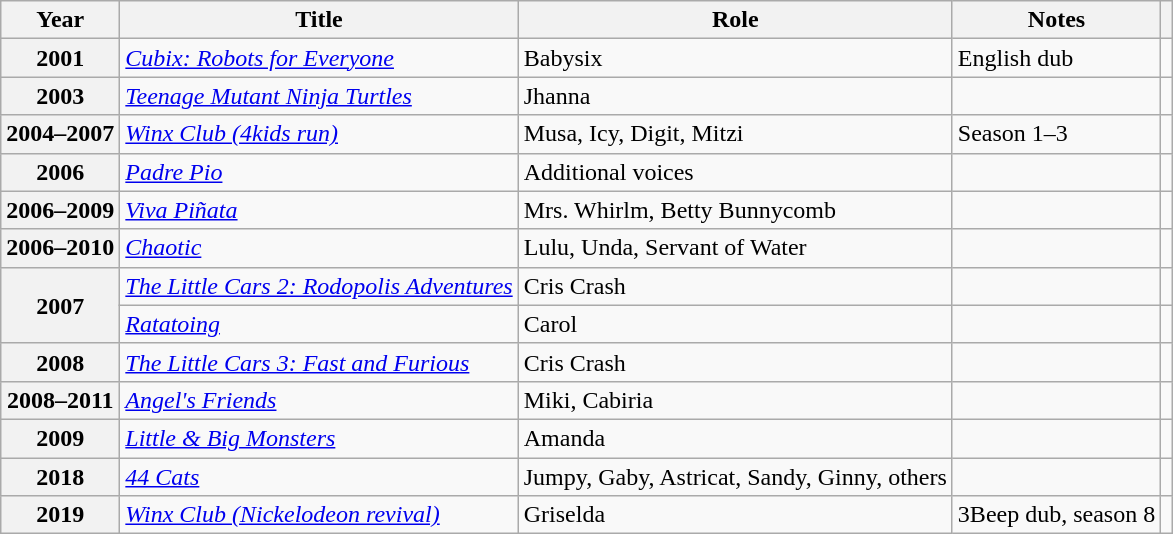<table class="wikitable sortable plainrowheaders">
<tr>
<th scope="col">Year</th>
<th scope="col">Title</th>
<th scope="col">Role</th>
<th scope="col" class="unsortable">Notes</th>
<th scope="col" class="unsortable"></th>
</tr>
<tr>
<th scope="row">2001</th>
<td><em><a href='#'>Cubix: Robots for Everyone</a></em></td>
<td>Babysix</td>
<td>English dub</td>
<td></td>
</tr>
<tr>
<th scope="row">2003</th>
<td><em><a href='#'>Teenage Mutant Ninja Turtles</a></em></td>
<td>Jhanna</td>
<td></td>
<td></td>
</tr>
<tr>
<th scope="row">2004–2007</th>
<td><a href='#'><em>Winx Club (4kids run)</em></a></td>
<td>Musa, Icy, Digit, Mitzi</td>
<td>Season 1–3</td>
<td></td>
</tr>
<tr>
<th scope="row">2006</th>
<td><em><a href='#'>Padre Pio</a></em></td>
<td>Additional voices</td>
<td></td>
<td></td>
</tr>
<tr>
<th scope="row">2006–2009</th>
<td><em><a href='#'>Viva Piñata</a></em></td>
<td>Mrs. Whirlm, Betty Bunnycomb</td>
<td></td>
<td></td>
</tr>
<tr>
<th scope="row">2006–2010</th>
<td><em><a href='#'>Chaotic</a></em></td>
<td>Lulu, Unda, Servant of Water</td>
<td></td>
<td></td>
</tr>
<tr>
<th scope="row" rowspan="2">2007</th>
<td data-sort-value="Little Cars 2: Rodopolis Adventures"><em><a href='#'>The Little Cars 2: Rodopolis Adventures</a></em></td>
<td>Cris Crash</td>
<td></td>
<td></td>
</tr>
<tr>
<td><em><a href='#'>Ratatoing</a></em></td>
<td>Carol</td>
<td></td>
<td></td>
</tr>
<tr>
<th scope="row">2008</th>
<td data-sort-value="Little Cars 3: Fast and Furious"><em><a href='#'>The Little Cars 3: Fast and Furious</a></em></td>
<td>Cris Crash</td>
<td></td>
<td></td>
</tr>
<tr>
<th scope="row">2008–2011</th>
<td><em><a href='#'>Angel's Friends</a></em></td>
<td>Miki, Cabiria</td>
<td></td>
<td></td>
</tr>
<tr>
<th scope="row">2009</th>
<td><em><a href='#'>Little & Big Monsters</a></em></td>
<td>Amanda</td>
<td></td>
<td></td>
</tr>
<tr>
<th scope="row">2018</th>
<td><em><a href='#'>44 Cats</a></em></td>
<td>Jumpy, Gaby, Astricat, Sandy, Ginny, others</td>
<td></td>
<td></td>
</tr>
<tr>
<th scope="row">2019</th>
<td><em><a href='#'>Winx Club (Nickelodeon revival)</a></em></td>
<td>Griselda</td>
<td>3Beep dub, season 8</td>
<td></td>
</tr>
</table>
